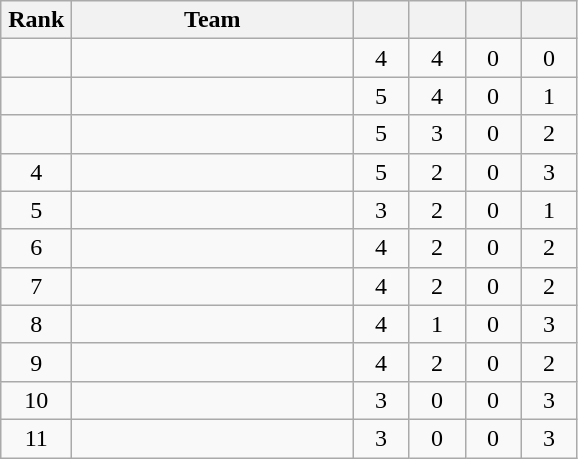<table class="wikitable" style="text-align: center;">
<tr>
<th width=40>Rank</th>
<th width=180>Team</th>
<th width=30></th>
<th width=30></th>
<th width=30></th>
<th width=30></th>
</tr>
<tr>
<td></td>
<td align="left"></td>
<td>4</td>
<td>4</td>
<td>0</td>
<td>0</td>
</tr>
<tr>
<td></td>
<td align="left"></td>
<td>5</td>
<td>4</td>
<td>0</td>
<td>1</td>
</tr>
<tr>
<td></td>
<td align="left"></td>
<td>5</td>
<td>3</td>
<td>0</td>
<td>2</td>
</tr>
<tr>
<td>4</td>
<td align="left"></td>
<td>5</td>
<td>2</td>
<td>0</td>
<td>3</td>
</tr>
<tr>
<td>5</td>
<td align="left"></td>
<td>3</td>
<td>2</td>
<td>0</td>
<td>1</td>
</tr>
<tr>
<td>6</td>
<td align="left"></td>
<td>4</td>
<td>2</td>
<td>0</td>
<td>2</td>
</tr>
<tr>
<td>7</td>
<td align="left"></td>
<td>4</td>
<td>2</td>
<td>0</td>
<td>2</td>
</tr>
<tr>
<td>8</td>
<td align="left"></td>
<td>4</td>
<td>1</td>
<td>0</td>
<td>3</td>
</tr>
<tr>
<td>9</td>
<td align="left"></td>
<td>4</td>
<td>2</td>
<td>0</td>
<td>2</td>
</tr>
<tr>
<td>10</td>
<td align="left"></td>
<td>3</td>
<td>0</td>
<td>0</td>
<td>3</td>
</tr>
<tr>
<td>11</td>
<td align="left"></td>
<td>3</td>
<td>0</td>
<td>0</td>
<td>3</td>
</tr>
</table>
